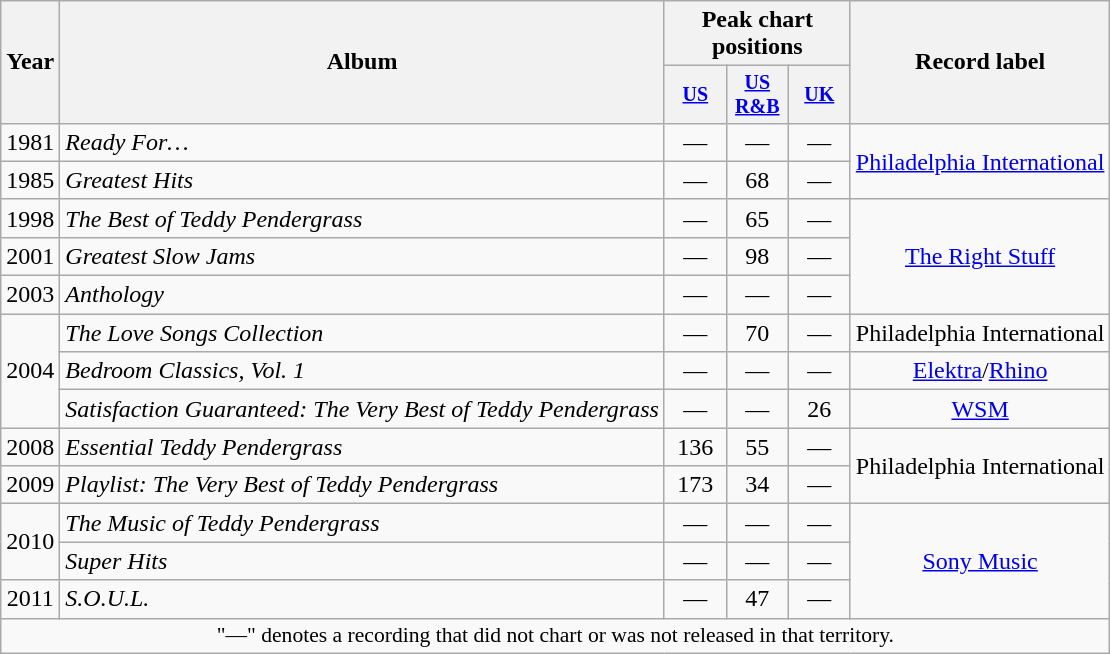<table class="wikitable" style="text-align:center;">
<tr>
<th rowspan="2">Year</th>
<th rowspan="2">Album</th>
<th colspan="3">Peak chart positions</th>
<th rowspan="2">Record label</th>
</tr>
<tr style="font-size:smaller;">
<th width="35"><a href='#'>US</a><br></th>
<th width="35"><a href='#'>US<br>R&B</a><br></th>
<th width="35"><a href='#'>UK</a><br></th>
</tr>
<tr>
<td rowspan="1">1981</td>
<td align="left"><em>Ready For…</em></td>
<td>—</td>
<td>—</td>
<td>—</td>
<td rowspan="2"><a href='#'>Philadelphia International</a></td>
</tr>
<tr>
<td rowspan="1">1985</td>
<td align="left"><em>Greatest Hits</em></td>
<td>—</td>
<td>68</td>
<td>—</td>
</tr>
<tr>
<td rowspan="1">1998</td>
<td align="left"><em>The Best of Teddy Pendergrass</em></td>
<td>—</td>
<td>65</td>
<td>—</td>
<td rowspan="3"><a href='#'>The Right Stuff</a></td>
</tr>
<tr>
<td rowspan="1">2001</td>
<td align="left"><em>Greatest Slow Jams</em></td>
<td>—</td>
<td>98</td>
<td>—</td>
</tr>
<tr>
<td rowspan="1">2003</td>
<td align="left"><em>Anthology</em></td>
<td>—</td>
<td>—</td>
<td>—</td>
</tr>
<tr>
<td rowspan="3">2004</td>
<td align="left"><em>The Love Songs Collection</em></td>
<td>—</td>
<td>70</td>
<td>—</td>
<td rowspan="1">Philadelphia International</td>
</tr>
<tr>
<td align="left"><em>Bedroom Classics, Vol. 1</em></td>
<td>—</td>
<td>—</td>
<td>—</td>
<td rowspan="1"><a href='#'>Elektra</a>/<a href='#'>Rhino</a></td>
</tr>
<tr>
<td align="left"><em>Satisfaction Guaranteed: The Very Best of Teddy Pendergrass</em></td>
<td>—</td>
<td>—</td>
<td>26</td>
<td rowspan="1"><a href='#'>WSM</a></td>
</tr>
<tr>
<td rowspan="1">2008</td>
<td align="left"><em>Essential Teddy Pendergrass</em></td>
<td>136</td>
<td>55</td>
<td>—</td>
<td rowspan="2">Philadelphia International</td>
</tr>
<tr>
<td rowspan="1">2009</td>
<td align="left"><em>Playlist: The Very Best of Teddy Pendergrass</em></td>
<td>173</td>
<td>34</td>
<td>—</td>
</tr>
<tr>
<td rowspan="2">2010</td>
<td align="left"><em>The Music of Teddy Pendergrass</em></td>
<td>—</td>
<td>—</td>
<td>—</td>
<td rowspan="3"><a href='#'>Sony Music</a></td>
</tr>
<tr>
<td align="left"><em>Super Hits</em></td>
<td>—</td>
<td>—</td>
<td>—</td>
</tr>
<tr>
<td rowspan="1">2011</td>
<td align="left"><em>S.O.U.L.</em></td>
<td>—</td>
<td>47</td>
<td>—</td>
</tr>
<tr>
<td colspan="15" style="font-size:90%">"—" denotes a recording that did not chart or was not released in that territory.</td>
</tr>
</table>
